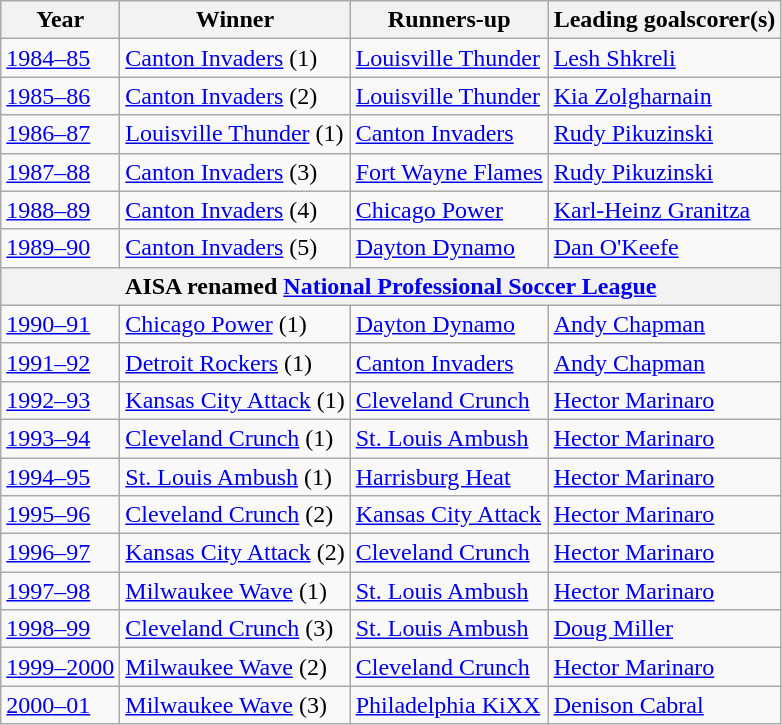<table class="wikitable">
<tr>
<th>Year</th>
<th>Winner </th>
<th>Runners-up</th>
<th>Leading goalscorer(s)</th>
</tr>
<tr>
<td><a href='#'>1984–85</a></td>
<td><a href='#'>Canton Invaders</a> (1)</td>
<td><a href='#'>Louisville Thunder</a></td>
<td><a href='#'>Lesh Shkreli</a></td>
</tr>
<tr>
<td><a href='#'>1985–86</a></td>
<td><a href='#'>Canton Invaders</a> (2)</td>
<td><a href='#'>Louisville Thunder</a></td>
<td><a href='#'>Kia Zolgharnain</a></td>
</tr>
<tr>
<td><a href='#'>1986–87</a></td>
<td><a href='#'>Louisville Thunder</a> (1)</td>
<td><a href='#'>Canton Invaders</a></td>
<td><a href='#'>Rudy Pikuzinski</a></td>
</tr>
<tr>
<td><a href='#'>1987–88</a></td>
<td><a href='#'>Canton Invaders</a> (3)</td>
<td><a href='#'>Fort Wayne Flames</a></td>
<td><a href='#'>Rudy Pikuzinski</a></td>
</tr>
<tr>
<td><a href='#'>1988–89</a></td>
<td><a href='#'>Canton Invaders</a> (4)</td>
<td><a href='#'>Chicago Power</a></td>
<td><a href='#'>Karl-Heinz Granitza</a></td>
</tr>
<tr>
<td><a href='#'>1989–90</a></td>
<td><a href='#'>Canton Invaders</a> (5)</td>
<td><a href='#'>Dayton Dynamo</a></td>
<td><a href='#'>Dan O'Keefe</a></td>
</tr>
<tr>
<th colspan="4">AISA renamed <a href='#'>National Professional Soccer League</a></th>
</tr>
<tr>
<td><a href='#'>1990–91</a></td>
<td><a href='#'>Chicago Power</a> (1)</td>
<td><a href='#'>Dayton Dynamo</a></td>
<td><a href='#'>Andy Chapman</a></td>
</tr>
<tr>
<td><a href='#'>1991–92</a></td>
<td><a href='#'>Detroit Rockers</a> (1)</td>
<td><a href='#'>Canton Invaders</a></td>
<td><a href='#'>Andy Chapman</a></td>
</tr>
<tr>
<td><a href='#'>1992–93</a></td>
<td><a href='#'>Kansas City Attack</a> (1)</td>
<td><a href='#'>Cleveland Crunch</a></td>
<td><a href='#'>Hector Marinaro</a></td>
</tr>
<tr>
<td><a href='#'>1993–94</a></td>
<td><a href='#'>Cleveland Crunch</a> (1)</td>
<td><a href='#'>St. Louis Ambush</a></td>
<td><a href='#'>Hector Marinaro</a></td>
</tr>
<tr>
<td><a href='#'>1994–95</a></td>
<td><a href='#'>St. Louis Ambush</a> (1)</td>
<td><a href='#'>Harrisburg Heat</a></td>
<td><a href='#'>Hector Marinaro</a></td>
</tr>
<tr>
<td><a href='#'>1995–96</a></td>
<td><a href='#'>Cleveland Crunch</a> (2)</td>
<td><a href='#'>Kansas City Attack</a></td>
<td><a href='#'>Hector Marinaro</a></td>
</tr>
<tr>
<td><a href='#'>1996–97</a></td>
<td><a href='#'>Kansas City Attack</a> (2)</td>
<td><a href='#'>Cleveland Crunch</a></td>
<td><a href='#'>Hector Marinaro</a></td>
</tr>
<tr>
<td><a href='#'>1997–98</a></td>
<td><a href='#'>Milwaukee Wave</a> (1)</td>
<td><a href='#'>St. Louis Ambush</a></td>
<td><a href='#'>Hector Marinaro</a></td>
</tr>
<tr>
<td><a href='#'>1998–99</a></td>
<td><a href='#'>Cleveland Crunch</a> (3)</td>
<td><a href='#'>St. Louis Ambush</a></td>
<td><a href='#'>Doug Miller</a></td>
</tr>
<tr>
<td><a href='#'>1999–2000</a></td>
<td><a href='#'>Milwaukee Wave</a> (2)</td>
<td><a href='#'>Cleveland Crunch</a></td>
<td><a href='#'>Hector Marinaro</a></td>
</tr>
<tr>
<td><a href='#'>2000–01</a></td>
<td><a href='#'>Milwaukee Wave</a> (3)</td>
<td><a href='#'>Philadelphia KiXX</a></td>
<td><a href='#'>Denison Cabral</a></td>
</tr>
</table>
